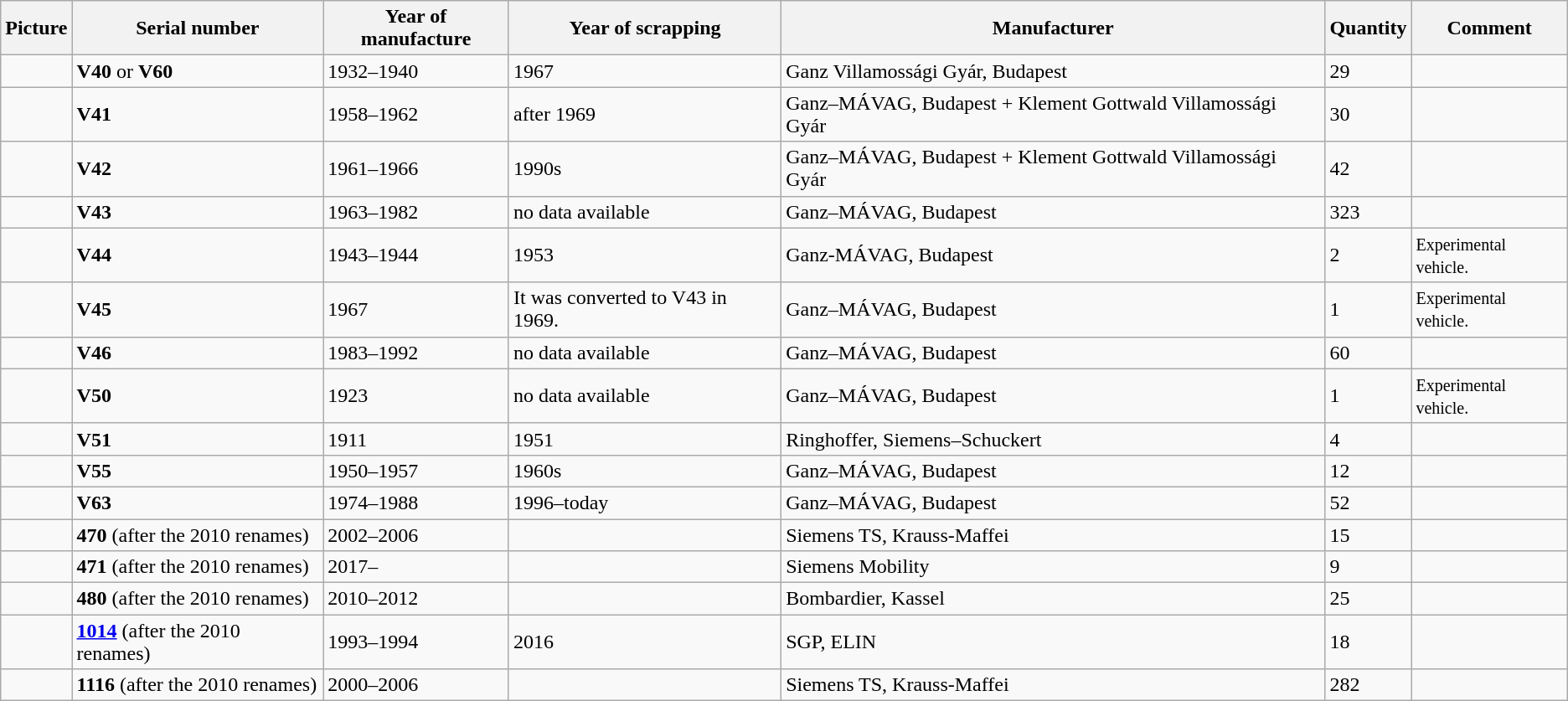<table class=wikitable>
<tr>
<th bgcolor="#CEDFF2">Picture</th>
<th bgcolor="#CEDFF2">Serial number</th>
<th bgcolor="#CEDFF2">Year of manufacture</th>
<th bgcolor="#CEDFF2">Year of scrapping</th>
<th bgcolor="#CEDFF2">Manufacturer</th>
<th bgcolor="#CEDFF2">Quantity</th>
<th bgcolor="#CEDFF2">Comment</th>
</tr>
<tr>
<td></td>
<td><strong>V40</strong> or <strong>V60</strong></td>
<td>1932–1940</td>
<td>1967</td>
<td>Ganz Villamossági Gyár, Budapest</td>
<td>29</td>
<td><small></small></td>
</tr>
<tr>
<td></td>
<td><strong>V41</strong></td>
<td>1958–1962</td>
<td>after 1969</td>
<td>Ganz–MÁVAG, Budapest  + Klement Gottwald Villamossági Gyár</td>
<td>30</td>
<td><small></small></td>
</tr>
<tr>
<td></td>
<td><strong>V42</strong></td>
<td>1961–1966</td>
<td>1990s</td>
<td>Ganz–MÁVAG, Budapest  + Klement Gottwald Villamossági Gyár</td>
<td>42</td>
<td><small></small></td>
</tr>
<tr>
<td></td>
<td><strong>V43</strong></td>
<td>1963–1982</td>
<td>no data available</td>
<td>Ganz–MÁVAG, Budapest</td>
<td>323</td>
<td><small></small></td>
</tr>
<tr>
<td></td>
<td><strong>V44</strong></td>
<td>1943–1944</td>
<td>1953</td>
<td>Ganz-MÁVAG, Budapest</td>
<td>2</td>
<td><small>Experimental vehicle.</small></td>
</tr>
<tr>
<td></td>
<td><strong>V45</strong></td>
<td>1967</td>
<td>It was converted to V43 in 1969.</td>
<td>Ganz–MÁVAG, Budapest</td>
<td>1</td>
<td><small>Experimental vehicle.</small></td>
</tr>
<tr>
<td></td>
<td><strong>V46</strong></td>
<td>1983–1992</td>
<td>no data available</td>
<td>Ganz–MÁVAG, Budapest</td>
<td>60</td>
<td><small></small></td>
</tr>
<tr>
<td></td>
<td><strong>V50</strong></td>
<td>1923</td>
<td>no data available</td>
<td>Ganz–MÁVAG, Budapest</td>
<td>1</td>
<td><small>Experimental vehicle.</small></td>
</tr>
<tr>
<td></td>
<td><strong>V51</strong></td>
<td>1911</td>
<td>1951</td>
<td>Ringhoffer, Siemens–Schuckert</td>
<td>4</td>
<td><small></small></td>
</tr>
<tr>
<td></td>
<td><strong>V55</strong></td>
<td>1950–1957</td>
<td>1960s</td>
<td>Ganz–MÁVAG, Budapest</td>
<td>12</td>
<td><small></small></td>
</tr>
<tr>
<td></td>
<td><strong>V63</strong></td>
<td>1974–1988</td>
<td>1996–today</td>
<td>Ganz–MÁVAG, Budapest</td>
<td>52</td>
<td><small></small></td>
</tr>
<tr>
<td></td>
<td><strong>470</strong> (after the 2010 renames)</td>
<td>2002–2006</td>
<td></td>
<td>Siemens TS, Krauss-Maffei</td>
<td>15</td>
<td><small></small></td>
</tr>
<tr>
<td></td>
<td><strong>471</strong> (after the 2010 renames)</td>
<td>2017–</td>
<td></td>
<td>Siemens Mobility</td>
<td>9</td>
<td><small></small></td>
</tr>
<tr>
<td></td>
<td><strong>480</strong> (after the 2010 renames)</td>
<td>2010–2012</td>
<td></td>
<td>Bombardier, Kassel</td>
<td>25</td>
<td><small></small></td>
</tr>
<tr>
<td></td>
<td><strong><a href='#'>1014</a></strong> (after the 2010 renames)</td>
<td>1993–1994</td>
<td>2016</td>
<td>SGP, ELIN</td>
<td>18</td>
<td><small></small></td>
</tr>
<tr>
<td></td>
<td><strong>1116</strong> (after the 2010 renames)</td>
<td>2000–2006</td>
<td></td>
<td>Siemens TS, Krauss-Maffei</td>
<td>282</td>
<td><small></small></td>
</tr>
</table>
